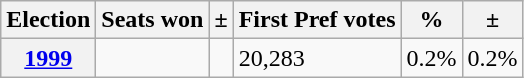<table class="wikitable">
<tr>
<th>Election</th>
<th>Seats won</th>
<th>±</th>
<th>First Pref votes</th>
<th>%</th>
<th>±</th>
</tr>
<tr>
<th><a href='#'>1999</a></th>
<td></td>
<td></td>
<td>20,283</td>
<td>0.2%</td>
<td>0.2%</td>
</tr>
</table>
